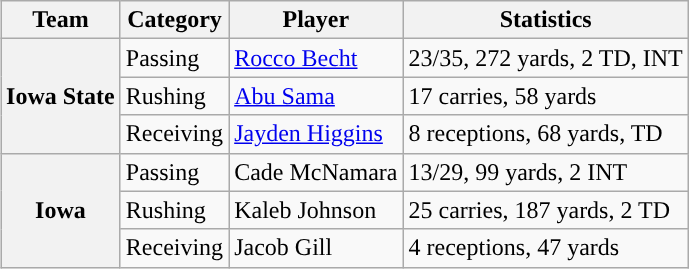<table class="wikitable" style="float:right">
<tr>
<th>Team</th>
<th>Category</th>
<th>Player</th>
<th>Statistics</th>
</tr>
<tr>
<th rowspan=3>Iowa State</th>
<td>Passing</td>
<td><a href='#'>Rocco Becht</a></td>
<td>23/35, 272 yards, 2 TD, INT</td>
</tr>
<tr>
<td>Rushing</td>
<td><a href='#'>Abu Sama</a></td>
<td>17 carries, 58 yards</td>
</tr>
<tr>
<td>Receiving</td>
<td><a href='#'>Jayden Higgins</a></td>
<td>8 receptions, 68 yards, TD</td>
</tr>
<tr>
<th rowspan=3>Iowa</th>
<td>Passing</td>
<td>Cade McNamara</td>
<td>13/29, 99 yards, 2 INT</td>
</tr>
<tr>
<td>Rushing</td>
<td>Kaleb Johnson</td>
<td>25 carries, 187 yards, 2 TD</td>
</tr>
<tr>
<td>Receiving</td>
<td>Jacob Gill</td>
<td>4 receptions, 47 yards</td>
</tr>
</table>
